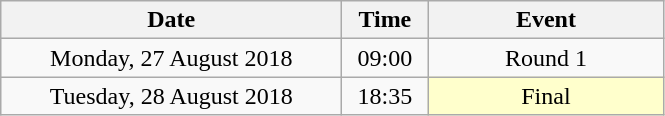<table class = "wikitable" style="text-align:center;">
<tr>
<th width=220>Date</th>
<th width=50>Time</th>
<th width=150>Event</th>
</tr>
<tr>
<td>Monday, 27 August 2018</td>
<td>09:00</td>
<td>Round 1</td>
</tr>
<tr>
<td>Tuesday, 28 August 2018</td>
<td>18:35</td>
<td bgcolor=ffffcc>Final</td>
</tr>
</table>
